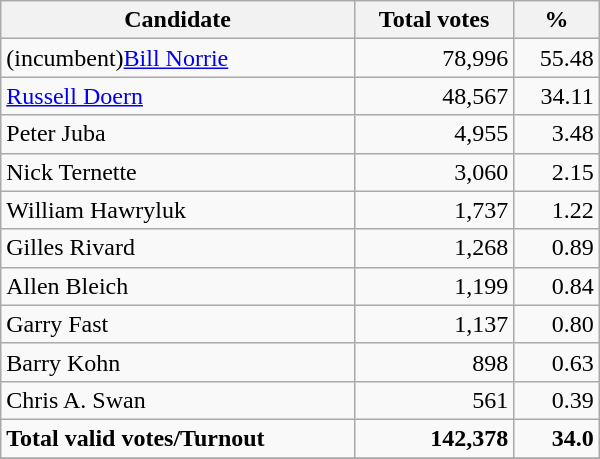<table class="wikitable" width="400">
<tr>
<th align="left">Candidate</th>
<th align="right">Total votes</th>
<th align="right">%</th>
</tr>
<tr>
<td align="left">(incumbent)<a href='#'>Bill Norrie</a></td>
<td align="right">78,996</td>
<td align="right">55.48</td>
</tr>
<tr>
<td align="left"><a href='#'>Russell Doern</a></td>
<td align="right">48,567</td>
<td align="right">34.11</td>
</tr>
<tr>
<td align="left">Peter Juba</td>
<td align="right">4,955</td>
<td align="right">3.48</td>
</tr>
<tr>
<td align="left">Nick Ternette</td>
<td align="right">3,060</td>
<td align="right">2.15</td>
</tr>
<tr>
<td align="left">William Hawryluk</td>
<td align="right">1,737</td>
<td align="right">1.22</td>
</tr>
<tr>
<td align="left">Gilles Rivard</td>
<td align="right">1,268</td>
<td align="right">0.89</td>
</tr>
<tr>
<td align="left">Allen Bleich</td>
<td align="right">1,199</td>
<td align="right">0.84</td>
</tr>
<tr>
<td align="left">Garry Fast</td>
<td align="right">1,137</td>
<td align="right">0.80</td>
</tr>
<tr>
<td align="left">Barry Kohn</td>
<td align="right">898</td>
<td align="right">0.63</td>
</tr>
<tr>
<td align="left">Chris A. Swan</td>
<td align="right">561</td>
<td align="right">0.39</td>
</tr>
<tr>
<td align="left"><strong>Total valid votes/Turnout</strong></td>
<td align="right"><strong>142,378</strong></td>
<td align="right"><strong>34.0</strong></td>
</tr>
<tr>
</tr>
</table>
